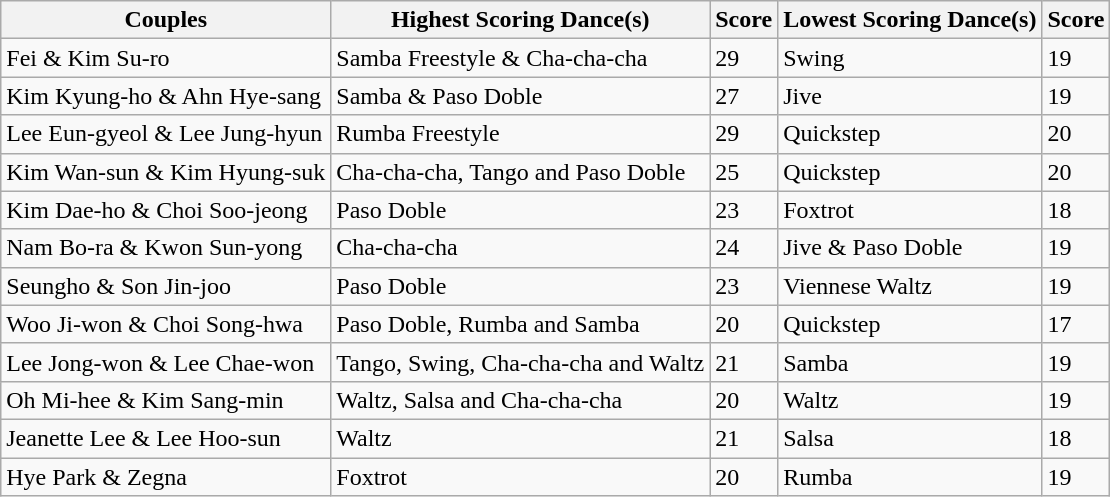<table class="wikitable">
<tr>
<th>Couples</th>
<th>Highest Scoring Dance(s)</th>
<th>Score</th>
<th>Lowest Scoring Dance(s)</th>
<th>Score</th>
</tr>
<tr>
<td>Fei & Kim Su-ro</td>
<td>Samba Freestyle & Cha-cha-cha</td>
<td>29</td>
<td>Swing</td>
<td>19</td>
</tr>
<tr>
<td>Kim Kyung-ho & Ahn Hye-sang</td>
<td>Samba & Paso Doble</td>
<td>27</td>
<td>Jive</td>
<td>19</td>
</tr>
<tr>
<td>Lee Eun-gyeol & Lee Jung-hyun</td>
<td>Rumba Freestyle</td>
<td>29</td>
<td>Quickstep</td>
<td>20</td>
</tr>
<tr>
<td>Kim Wan-sun & Kim Hyung-suk</td>
<td>Cha-cha-cha, Tango and Paso Doble</td>
<td>25</td>
<td>Quickstep</td>
<td>20</td>
</tr>
<tr>
<td>Kim Dae-ho & Choi Soo-jeong</td>
<td>Paso Doble</td>
<td>23</td>
<td>Foxtrot</td>
<td>18</td>
</tr>
<tr>
<td>Nam Bo-ra & Kwon Sun-yong</td>
<td>Cha-cha-cha</td>
<td>24</td>
<td>Jive & Paso Doble</td>
<td>19</td>
</tr>
<tr>
<td>Seungho & Son Jin-joo</td>
<td>Paso Doble</td>
<td>23</td>
<td>Viennese Waltz</td>
<td>19</td>
</tr>
<tr>
<td>Woo Ji-won & Choi Song-hwa</td>
<td>Paso Doble, Rumba and Samba</td>
<td>20</td>
<td>Quickstep</td>
<td>17</td>
</tr>
<tr>
<td>Lee Jong-won & Lee Chae-won</td>
<td>Tango, Swing, Cha-cha-cha and Waltz</td>
<td>21</td>
<td>Samba</td>
<td>19</td>
</tr>
<tr>
<td>Oh Mi-hee & Kim Sang-min</td>
<td>Waltz, Salsa and Cha-cha-cha</td>
<td>20</td>
<td>Waltz</td>
<td>19</td>
</tr>
<tr>
<td>Jeanette Lee & Lee Hoo-sun</td>
<td>Waltz</td>
<td>21</td>
<td>Salsa</td>
<td>18</td>
</tr>
<tr>
<td>Hye Park & Zegna</td>
<td>Foxtrot</td>
<td>20</td>
<td>Rumba</td>
<td>19</td>
</tr>
</table>
